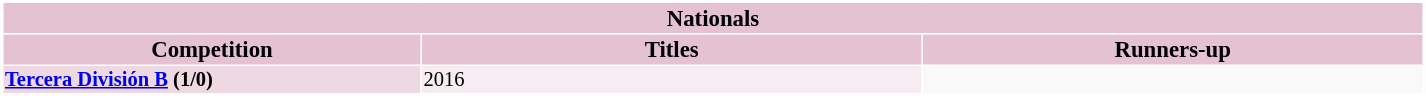<table border="1" cellspacing="0" style="background: #f9f9f9; border: 2px #aaa solid; border-collapse: collapse; border-color: white; color:black; font-size: 95%;" width=950px align=center>
<tr bgcolor=#E5C2D2>
<th colspan="3">Nationals</th>
</tr>
<tr bgcolor=#E5C2D2>
<th width=250px>Competition</th>
<th width=300px>Titles</th>
<th width=300px>Runners-up</th>
</tr>
<tr style="font-size: 90%;">
<td bgcolor=#EED8E2><strong><a href='#'>Tercera División B</a> (1/0)</strong></td>
<td bgcolor=#F7ECF1>2016</td>
<td></td>
</tr>
</table>
